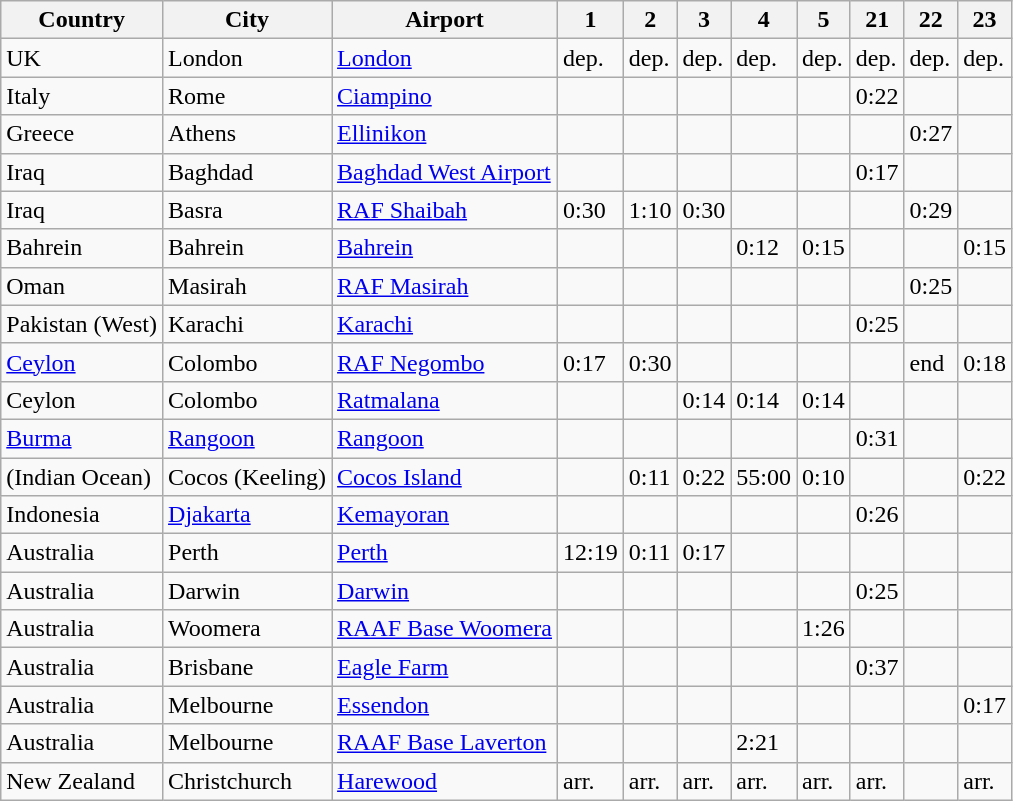<table class="wikitable">
<tr>
<th>Country</th>
<th>City</th>
<th>Airport</th>
<th>1</th>
<th>2</th>
<th>3</th>
<th>4</th>
<th>5</th>
<th>21</th>
<th>22</th>
<th>23</th>
</tr>
<tr>
<td>UK</td>
<td>London</td>
<td><a href='#'>London</a></td>
<td>dep.</td>
<td>dep.</td>
<td>dep.</td>
<td>dep.</td>
<td>dep.</td>
<td>dep.</td>
<td>dep.</td>
<td>dep.</td>
</tr>
<tr>
<td>Italy</td>
<td>Rome</td>
<td><a href='#'>Ciampino</a></td>
<td></td>
<td></td>
<td></td>
<td></td>
<td></td>
<td>0:22</td>
<td></td>
<td></td>
</tr>
<tr>
<td>Greece</td>
<td>Athens</td>
<td><a href='#'>Ellinikon</a></td>
<td></td>
<td></td>
<td></td>
<td></td>
<td></td>
<td></td>
<td>0:27</td>
<td></td>
</tr>
<tr>
<td>Iraq</td>
<td>Baghdad</td>
<td><a href='#'>Baghdad West Airport</a></td>
<td></td>
<td></td>
<td></td>
<td></td>
<td></td>
<td>0:17</td>
<td></td>
<td></td>
</tr>
<tr>
<td>Iraq</td>
<td>Basra</td>
<td><a href='#'>RAF Shaibah</a></td>
<td>0:30</td>
<td>1:10</td>
<td>0:30</td>
<td></td>
<td></td>
<td></td>
<td>0:29</td>
<td></td>
</tr>
<tr>
<td>Bahrein</td>
<td>Bahrein</td>
<td><a href='#'>Bahrein</a></td>
<td></td>
<td></td>
<td></td>
<td>0:12</td>
<td>0:15</td>
<td></td>
<td></td>
<td>0:15</td>
</tr>
<tr>
<td>Oman</td>
<td>Masirah</td>
<td><a href='#'>RAF Masirah</a></td>
<td></td>
<td></td>
<td></td>
<td></td>
<td></td>
<td></td>
<td>0:25</td>
<td></td>
</tr>
<tr>
<td>Pakistan (West)</td>
<td>Karachi</td>
<td><a href='#'>Karachi</a></td>
<td></td>
<td></td>
<td></td>
<td></td>
<td></td>
<td>0:25</td>
<td></td>
<td></td>
</tr>
<tr>
<td><a href='#'>Ceylon</a></td>
<td>Colombo</td>
<td><a href='#'>RAF Negombo</a></td>
<td>0:17</td>
<td>0:30</td>
<td></td>
<td></td>
<td></td>
<td></td>
<td>end</td>
<td>0:18</td>
</tr>
<tr>
<td>Ceylon</td>
<td>Colombo</td>
<td><a href='#'>Ratmalana</a></td>
<td></td>
<td></td>
<td>0:14</td>
<td>0:14</td>
<td>0:14</td>
<td></td>
<td></td>
<td></td>
</tr>
<tr>
<td><a href='#'>Burma</a></td>
<td><a href='#'>Rangoon</a></td>
<td><a href='#'>Rangoon</a></td>
<td></td>
<td></td>
<td></td>
<td></td>
<td></td>
<td>0:31</td>
<td></td>
<td></td>
</tr>
<tr>
<td>(Indian Ocean)</td>
<td>Cocos (Keeling)</td>
<td><a href='#'>Cocos Island</a></td>
<td></td>
<td>0:11</td>
<td>0:22</td>
<td>55:00</td>
<td>0:10</td>
<td></td>
<td></td>
<td>0:22</td>
</tr>
<tr>
<td>Indonesia</td>
<td><a href='#'>Djakarta</a></td>
<td><a href='#'>Kemayoran</a></td>
<td></td>
<td></td>
<td></td>
<td></td>
<td></td>
<td>0:26</td>
<td></td>
<td></td>
</tr>
<tr>
<td>Australia</td>
<td>Perth</td>
<td><a href='#'>Perth</a></td>
<td>12:19</td>
<td>0:11</td>
<td>0:17</td>
<td></td>
<td></td>
<td></td>
<td></td>
<td></td>
</tr>
<tr>
<td>Australia</td>
<td>Darwin</td>
<td><a href='#'>Darwin</a></td>
<td></td>
<td></td>
<td></td>
<td></td>
<td></td>
<td>0:25</td>
<td></td>
<td></td>
</tr>
<tr>
<td>Australia</td>
<td>Woomera</td>
<td><a href='#'>RAAF Base Woomera</a></td>
<td></td>
<td></td>
<td></td>
<td></td>
<td>1:26</td>
<td></td>
<td></td>
<td></td>
</tr>
<tr>
<td>Australia</td>
<td>Brisbane</td>
<td><a href='#'>Eagle Farm</a></td>
<td></td>
<td></td>
<td></td>
<td></td>
<td></td>
<td>0:37</td>
<td></td>
<td></td>
</tr>
<tr>
<td>Australia</td>
<td>Melbourne</td>
<td><a href='#'>Essendon</a></td>
<td></td>
<td></td>
<td></td>
<td></td>
<td></td>
<td></td>
<td></td>
<td>0:17</td>
</tr>
<tr>
<td>Australia</td>
<td>Melbourne</td>
<td><a href='#'>RAAF Base Laverton</a></td>
<td></td>
<td></td>
<td></td>
<td>2:21</td>
<td></td>
<td></td>
<td></td>
<td></td>
</tr>
<tr>
<td>New Zealand</td>
<td>Christchurch</td>
<td><a href='#'>Harewood</a></td>
<td>arr.</td>
<td>arr.</td>
<td>arr.</td>
<td>arr.</td>
<td>arr.</td>
<td>arr.</td>
<td></td>
<td>arr.</td>
</tr>
</table>
